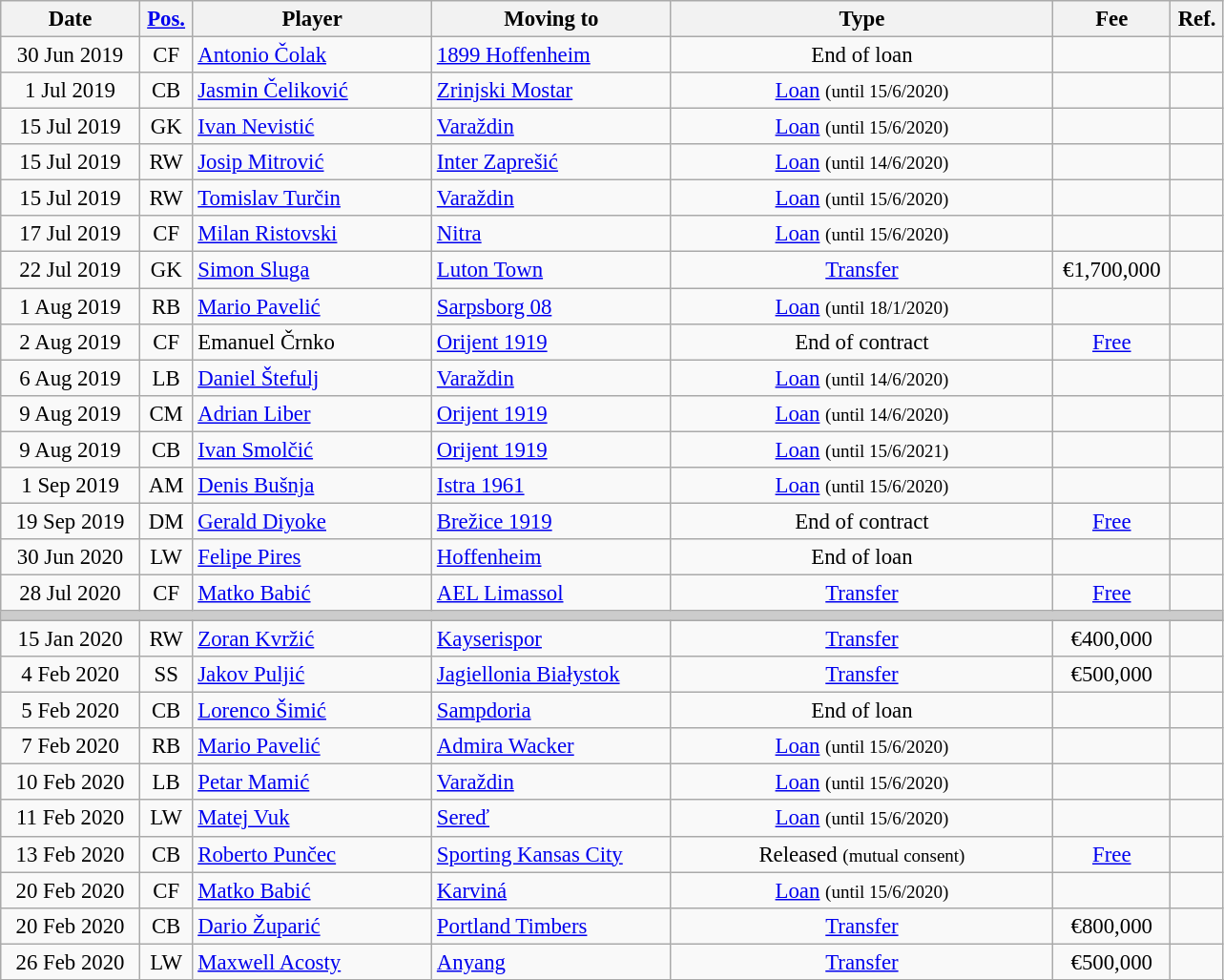<table class="wikitable" style="font-size: 95%; text-align: center;">
<tr>
<th width=90>Date</th>
<th width=30><a href='#'>Pos.</a></th>
<th width=160>Player</th>
<th width=160>Moving to</th>
<th width=260>Type</th>
<th width=75>Fee</th>
<th width=30>Ref.</th>
</tr>
<tr>
<td>30 Jun 2019</td>
<td>CF</td>
<td style="text-align:left;"> <a href='#'>Antonio Čolak</a></td>
<td style="text-align:left;"> <a href='#'>1899 Hoffenheim</a></td>
<td>End of loan</td>
<td></td>
<td></td>
</tr>
<tr>
<td>1 Jul 2019</td>
<td>CB</td>
<td style="text-align:left;"> <a href='#'>Jasmin Čeliković</a></td>
<td style="text-align:left;"> <a href='#'>Zrinjski Mostar</a></td>
<td><a href='#'>Loan</a> <small>(until 15/6/2020)</small></td>
<td></td>
<td></td>
</tr>
<tr>
<td>15 Jul 2019</td>
<td>GK</td>
<td style="text-align:left;"> <a href='#'>Ivan Nevistić</a></td>
<td style="text-align:left;"> <a href='#'>Varaždin</a></td>
<td><a href='#'>Loan</a> <small>(until 15/6/2020)</small></td>
<td></td>
<td></td>
</tr>
<tr>
<td>15 Jul 2019</td>
<td>RW</td>
<td style="text-align:left;"> <a href='#'>Josip Mitrović</a></td>
<td style="text-align:left;"> <a href='#'>Inter Zaprešić</a></td>
<td><a href='#'>Loan</a> <small>(until 14/6/2020)</small></td>
<td></td>
<td></td>
</tr>
<tr>
<td>15 Jul 2019</td>
<td>RW</td>
<td style="text-align:left;"> <a href='#'>Tomislav Turčin</a></td>
<td style="text-align:left;"> <a href='#'>Varaždin</a></td>
<td><a href='#'>Loan</a> <small>(until 15/6/2020)</small></td>
<td></td>
<td></td>
</tr>
<tr>
<td>17 Jul 2019</td>
<td>CF</td>
<td style="text-align:left;"> <a href='#'>Milan Ristovski</a></td>
<td style="text-align:left;"> <a href='#'>Nitra</a></td>
<td><a href='#'>Loan</a> <small>(until 15/6/2020)</small></td>
<td></td>
<td></td>
</tr>
<tr>
<td>22 Jul 2019</td>
<td>GK</td>
<td style="text-align:left;"> <a href='#'>Simon Sluga</a></td>
<td style="text-align:left;"> <a href='#'>Luton Town</a></td>
<td><a href='#'>Transfer</a></td>
<td>€1,700,000</td>
<td></td>
</tr>
<tr>
<td>1 Aug 2019</td>
<td>RB</td>
<td style="text-align:left;"> <a href='#'>Mario Pavelić</a></td>
<td style="text-align:left;"> <a href='#'>Sarpsborg 08</a></td>
<td><a href='#'>Loan</a> <small>(until 18/1/2020)</small></td>
<td></td>
<td></td>
</tr>
<tr>
<td>2 Aug 2019</td>
<td>CF</td>
<td style="text-align:left;"> Emanuel Črnko</td>
<td style="text-align:left;"> <a href='#'>Orijent 1919</a></td>
<td>End of contract</td>
<td><a href='#'>Free</a></td>
<td></td>
</tr>
<tr>
<td>6 Aug 2019</td>
<td>LB</td>
<td style="text-align:left;"> <a href='#'>Daniel Štefulj</a></td>
<td style="text-align:left;"> <a href='#'>Varaždin</a></td>
<td><a href='#'>Loan</a> <small>(until 14/6/2020)</small></td>
<td></td>
<td></td>
</tr>
<tr>
<td>9 Aug 2019</td>
<td>CM</td>
<td style="text-align:left;"> <a href='#'>Adrian Liber</a></td>
<td style="text-align:left;"> <a href='#'>Orijent 1919</a></td>
<td><a href='#'>Loan</a> <small>(until 14/6/2020)</small></td>
<td></td>
<td></td>
</tr>
<tr>
<td>9 Aug 2019</td>
<td>CB</td>
<td style="text-align:left;"> <a href='#'>Ivan Smolčić</a></td>
<td style="text-align:left;"> <a href='#'>Orijent 1919</a></td>
<td><a href='#'>Loan</a> <small>(until 15/6/2021)</small></td>
<td></td>
<td></td>
</tr>
<tr>
<td>1 Sep 2019</td>
<td>AM</td>
<td style="text-align:left;"> <a href='#'>Denis Bušnja</a></td>
<td style="text-align:left;"> <a href='#'>Istra 1961</a></td>
<td><a href='#'>Loan</a> <small>(until 15/6/2020)</small></td>
<td></td>
<td></td>
</tr>
<tr>
<td>19 Sep 2019</td>
<td>DM</td>
<td style="text-align:left;"> <a href='#'>Gerald Diyoke</a></td>
<td style="text-align:left;"> <a href='#'>Brežice 1919</a></td>
<td>End of contract</td>
<td><a href='#'>Free</a></td>
<td></td>
</tr>
<tr>
<td>30 Jun 2020</td>
<td>LW</td>
<td style="text-align:left;"> <a href='#'>Felipe Pires</a></td>
<td style="text-align:left;"> <a href='#'>Hoffenheim</a></td>
<td>End of loan</td>
<td></td>
<td></td>
</tr>
<tr>
<td>28 Jul 2020</td>
<td>CF</td>
<td style="text-align:left;"> <a href='#'>Matko Babić</a></td>
<td style="text-align:left;"> <a href='#'>AEL Limassol</a></td>
<td><a href='#'>Transfer</a></td>
<td><a href='#'>Free</a></td>
<td></td>
</tr>
<tr style="color:#CCCCCC;background-color:#CCCCCC">
<td colspan="7"></td>
</tr>
<tr>
<td>15 Jan 2020</td>
<td>RW</td>
<td style="text-align:left;"> <a href='#'>Zoran Kvržić</a></td>
<td style="text-align:left;"> <a href='#'>Kayserispor</a></td>
<td><a href='#'>Transfer</a></td>
<td>€400,000</td>
<td></td>
</tr>
<tr>
<td>4 Feb 2020</td>
<td>SS</td>
<td style="text-align:left;"> <a href='#'>Jakov Puljić</a></td>
<td style="text-align:left;"> <a href='#'>Jagiellonia Białystok</a></td>
<td><a href='#'>Transfer</a></td>
<td>€500,000</td>
<td></td>
</tr>
<tr>
<td>5 Feb 2020</td>
<td>CB</td>
<td style="text-align:left;"> <a href='#'>Lorenco Šimić</a></td>
<td style="text-align:left;"> <a href='#'>Sampdoria</a></td>
<td>End of loan</td>
<td></td>
<td></td>
</tr>
<tr>
<td>7 Feb 2020</td>
<td>RB</td>
<td style="text-align:left;"> <a href='#'>Mario Pavelić</a></td>
<td style="text-align:left;"> <a href='#'>Admira Wacker</a></td>
<td><a href='#'>Loan</a> <small>(until 15/6/2020)</small></td>
<td></td>
<td></td>
</tr>
<tr>
<td>10 Feb 2020</td>
<td>LB</td>
<td style="text-align:left;"> <a href='#'>Petar Mamić</a></td>
<td style="text-align:left;"> <a href='#'>Varaždin</a></td>
<td><a href='#'>Loan</a> <small>(until 15/6/2020)</small></td>
<td></td>
<td></td>
</tr>
<tr>
<td>11 Feb 2020</td>
<td>LW</td>
<td style="text-align:left;"> <a href='#'>Matej Vuk</a></td>
<td style="text-align:left;"> <a href='#'>Sereď</a></td>
<td><a href='#'>Loan</a> <small>(until 15/6/2020)</small></td>
<td></td>
<td></td>
</tr>
<tr>
<td>13 Feb 2020</td>
<td>CB</td>
<td style="text-align:left;"> <a href='#'>Roberto Punčec</a></td>
<td style="text-align:left;"> <a href='#'>Sporting Kansas City</a></td>
<td>Released <small>(mutual consent)</small></td>
<td><a href='#'>Free</a></td>
<td></td>
</tr>
<tr>
<td>20 Feb 2020</td>
<td>CF</td>
<td style="text-align:left;"> <a href='#'>Matko Babić</a></td>
<td style="text-align:left;"> <a href='#'>Karviná</a></td>
<td><a href='#'>Loan</a> <small>(until 15/6/2020)</small></td>
<td></td>
<td></td>
</tr>
<tr>
<td>20 Feb 2020</td>
<td>CB</td>
<td style="text-align:left;"> <a href='#'>Dario Župarić</a></td>
<td style="text-align:left;"> <a href='#'>Portland Timbers</a></td>
<td><a href='#'>Transfer</a></td>
<td>€800,000</td>
<td></td>
</tr>
<tr>
<td>26 Feb 2020</td>
<td>LW</td>
<td style="text-align:left;"> <a href='#'>Maxwell Acosty</a></td>
<td style="text-align:left;"> <a href='#'>Anyang</a></td>
<td><a href='#'>Transfer</a></td>
<td>€500,000</td>
<td></td>
</tr>
<tr>
</tr>
</table>
